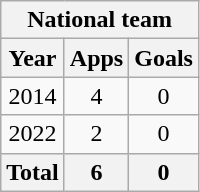<table class="wikitable" style="text-align:center">
<tr>
<th colspan=3>National team</th>
</tr>
<tr>
<th>Year</th>
<th>Apps</th>
<th>Goals</th>
</tr>
<tr>
<td>2014</td>
<td>4</td>
<td>0</td>
</tr>
<tr>
<td>2022</td>
<td>2</td>
<td>0</td>
</tr>
<tr>
<th>Total</th>
<th>6</th>
<th>0</th>
</tr>
</table>
